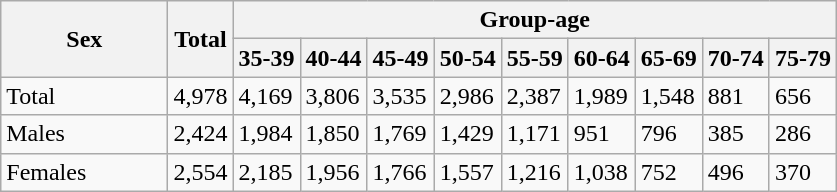<table class="wikitable">
<tr>
<th rowspan=2 width="20%">Sex</th>
<th rowspan=2>Total</th>
<th colspan=9>Group-age</th>
</tr>
<tr>
<th>35-39</th>
<th>40-44</th>
<th>45-49</th>
<th>50-54</th>
<th>55-59</th>
<th>60-64</th>
<th>65-69</th>
<th>70-74</th>
<th>75-79</th>
</tr>
<tr>
<td>Total</td>
<td>4,978</td>
<td>4,169</td>
<td>3,806</td>
<td>3,535</td>
<td>2,986</td>
<td>2,387</td>
<td>1,989</td>
<td>1,548</td>
<td>881</td>
<td>656</td>
</tr>
<tr>
<td>Males</td>
<td>2,424</td>
<td>1,984</td>
<td>1,850</td>
<td>1,769</td>
<td>1,429</td>
<td>1,171</td>
<td>951</td>
<td>796</td>
<td>385</td>
<td>286</td>
</tr>
<tr>
<td>Females</td>
<td>2,554</td>
<td>2,185</td>
<td>1,956</td>
<td>1,766</td>
<td>1,557</td>
<td>1,216</td>
<td>1,038</td>
<td>752</td>
<td>496</td>
<td>370</td>
</tr>
</table>
